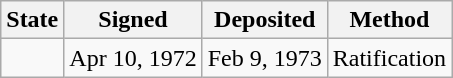<table class="wikitable">
<tr>
<th>State</th>
<th>Signed</th>
<th>Deposited</th>
<th>Method</th>
</tr>
<tr>
<td></td>
<td>Apr 10, 1972</td>
<td>Feb 9, 1973</td>
<td>Ratification</td>
</tr>
</table>
